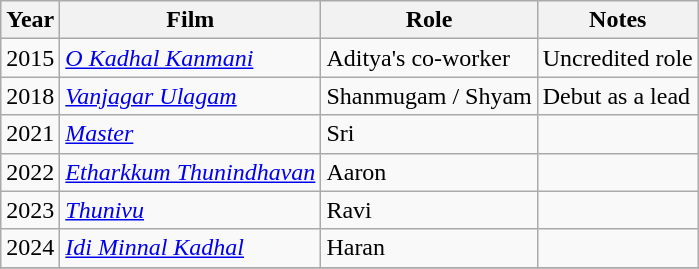<table class="wikitable sortable">
<tr>
<th>Year</th>
<th>Film</th>
<th>Role</th>
<th>Notes</th>
</tr>
<tr>
<td>2015</td>
<td><em><a href='#'>O Kadhal Kanmani</a></em></td>
<td>Aditya's co-worker</td>
<td>Uncredited role</td>
</tr>
<tr>
<td>2018</td>
<td><em><a href='#'>Vanjagar Ulagam</a></em></td>
<td>Shanmugam / Shyam</td>
<td>Debut as a lead</td>
</tr>
<tr>
<td>2021</td>
<td><em><a href='#'>Master</a></em></td>
<td>Sri</td>
<td></td>
</tr>
<tr>
<td>2022</td>
<td><em><a href='#'>Etharkkum Thunindhavan</a></em></td>
<td>Aaron</td>
<td></td>
</tr>
<tr>
<td>2023</td>
<td><em><a href='#'>Thunivu</a></em></td>
<td>Ravi</td>
<td></td>
</tr>
<tr>
<td>2024</td>
<td><em><a href='#'>Idi Minnal Kadhal</a></em></td>
<td>Haran</td>
<td></td>
</tr>
<tr>
</tr>
</table>
